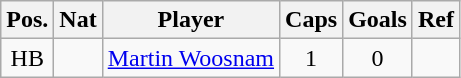<table class="wikitable" style="text-align:center; border:1px #aaa solid;">
<tr>
<th>Pos.</th>
<th>Nat</th>
<th>Player</th>
<th>Caps</th>
<th>Goals</th>
<th>Ref</th>
</tr>
<tr>
<td>HB</td>
<td></td>
<td style="text-align:left;"><a href='#'>Martin Woosnam</a></td>
<td>1</td>
<td>0</td>
<td></td>
</tr>
</table>
